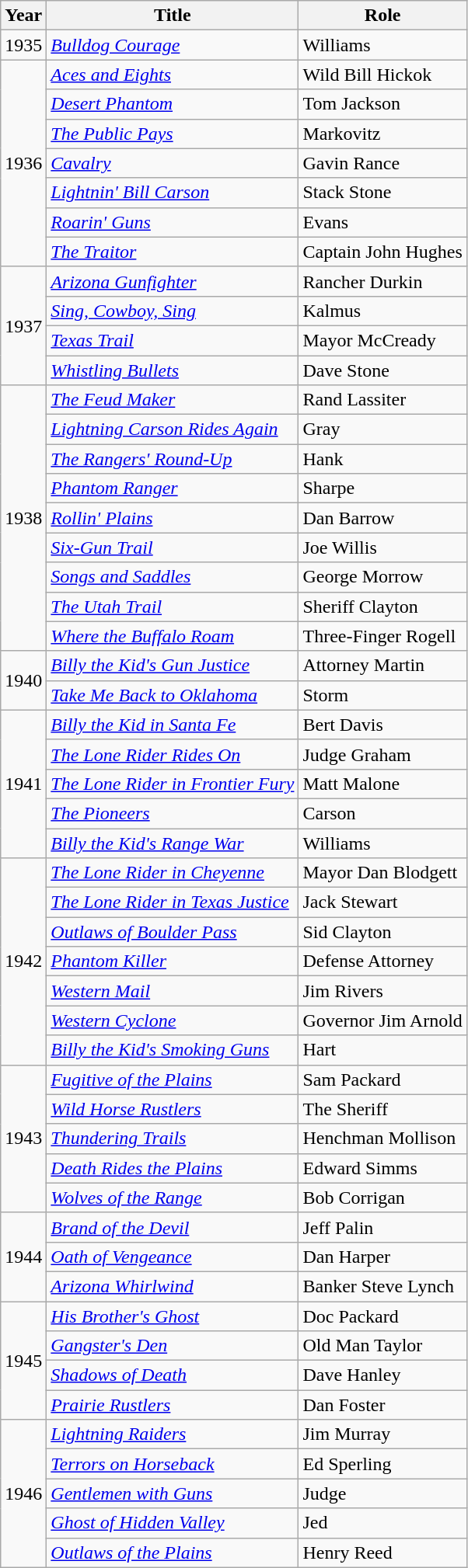<table class="wikitable sortable plainrowheaders">
<tr>
<th scope="col">Year</th>
<th scope="col">Title</th>
<th scope="col">Role</th>
</tr>
<tr>
<td>1935</td>
<td><em><a href='#'>Bulldog Courage</a></em></td>
<td>Williams</td>
</tr>
<tr>
<td rowspan=7>1936</td>
<td><em><a href='#'>Aces and Eights</a></em></td>
<td>Wild Bill Hickok</td>
</tr>
<tr>
<td><em><a href='#'>Desert Phantom</a></em></td>
<td>Tom Jackson</td>
</tr>
<tr>
<td><em><a href='#'>The Public Pays</a></em></td>
<td>Markovitz</td>
</tr>
<tr>
<td><em><a href='#'>Cavalry</a></em></td>
<td>Gavin Rance</td>
</tr>
<tr>
<td><em><a href='#'>Lightnin' Bill Carson</a></em></td>
<td>Stack Stone</td>
</tr>
<tr>
<td><em><a href='#'>Roarin' Guns</a></em></td>
<td>Evans</td>
</tr>
<tr>
<td><em><a href='#'>The Traitor</a></em></td>
<td>Captain John Hughes</td>
</tr>
<tr>
<td rowspan=4>1937</td>
<td><em><a href='#'>Arizona Gunfighter</a></em></td>
<td>Rancher Durkin</td>
</tr>
<tr>
<td><em><a href='#'>Sing, Cowboy, Sing</a></em></td>
<td>Kalmus</td>
</tr>
<tr>
<td><em><a href='#'>Texas Trail</a></em></td>
<td>Mayor McCready</td>
</tr>
<tr>
<td><em><a href='#'>Whistling Bullets</a></em></td>
<td>Dave Stone</td>
</tr>
<tr>
<td rowspan=9>1938</td>
<td><em><a href='#'>The Feud Maker</a></em></td>
<td>Rand Lassiter</td>
</tr>
<tr>
<td><em><a href='#'>Lightning Carson Rides Again</a></em></td>
<td>Gray</td>
</tr>
<tr>
<td><em><a href='#'>The Rangers' Round-Up</a></em></td>
<td>Hank</td>
</tr>
<tr>
<td><em><a href='#'>Phantom Ranger</a></em></td>
<td>Sharpe</td>
</tr>
<tr>
<td><em><a href='#'>Rollin' Plains</a></em></td>
<td>Dan Barrow</td>
</tr>
<tr>
<td><em><a href='#'>Six-Gun Trail</a></em></td>
<td>Joe Willis</td>
</tr>
<tr>
<td><em><a href='#'>Songs and Saddles</a></em></td>
<td>George Morrow</td>
</tr>
<tr>
<td><em><a href='#'>The Utah Trail</a></em></td>
<td>Sheriff Clayton</td>
</tr>
<tr>
<td><em><a href='#'>Where the Buffalo Roam</a></em></td>
<td>Three-Finger Rogell</td>
</tr>
<tr>
<td rowspan=2>1940</td>
<td><em><a href='#'>Billy the Kid's Gun Justice</a></em></td>
<td>Attorney Martin</td>
</tr>
<tr>
<td><em><a href='#'>Take Me Back to Oklahoma</a></em></td>
<td>Storm</td>
</tr>
<tr>
<td rowspan=5>1941</td>
<td><em><a href='#'>Billy the Kid in Santa Fe</a></em></td>
<td>Bert Davis</td>
</tr>
<tr>
<td><em><a href='#'>The Lone Rider Rides On</a></em></td>
<td>Judge Graham</td>
</tr>
<tr>
<td><em><a href='#'>The Lone Rider in Frontier Fury</a></em></td>
<td>Matt Malone</td>
</tr>
<tr>
<td><em><a href='#'>The Pioneers</a></em></td>
<td>Carson</td>
</tr>
<tr>
<td><em><a href='#'>Billy the Kid's Range War</a></em></td>
<td>Williams</td>
</tr>
<tr>
<td rowspan=7>1942</td>
<td><em><a href='#'>The Lone Rider in Cheyenne</a></em></td>
<td>Mayor Dan Blodgett</td>
</tr>
<tr>
<td><em><a href='#'>The Lone Rider in Texas Justice</a></em></td>
<td>Jack Stewart</td>
</tr>
<tr>
<td><em><a href='#'>Outlaws of Boulder Pass</a></em></td>
<td>Sid Clayton</td>
</tr>
<tr>
<td><em><a href='#'>Phantom Killer</a></em></td>
<td>Defense Attorney</td>
</tr>
<tr>
<td><em><a href='#'>Western Mail</a></em></td>
<td>Jim Rivers</td>
</tr>
<tr>
<td><em><a href='#'>Western Cyclone</a></em></td>
<td>Governor Jim Arnold</td>
</tr>
<tr>
<td><em><a href='#'>Billy the Kid's Smoking Guns</a></em></td>
<td>Hart</td>
</tr>
<tr>
<td rowspan=5>1943</td>
<td><em><a href='#'>Fugitive of the Plains</a></em></td>
<td>Sam Packard</td>
</tr>
<tr>
<td><em><a href='#'>Wild Horse Rustlers</a></em></td>
<td>The Sheriff</td>
</tr>
<tr>
<td><em><a href='#'>Thundering Trails</a></em></td>
<td>Henchman Mollison</td>
</tr>
<tr>
<td><em><a href='#'>Death Rides the Plains</a></em></td>
<td>Edward Simms</td>
</tr>
<tr>
<td><em><a href='#'>Wolves of the Range</a></em></td>
<td>Bob Corrigan</td>
</tr>
<tr>
<td rowspan=3>1944</td>
<td><em><a href='#'>Brand of the Devil</a></em></td>
<td>Jeff Palin</td>
</tr>
<tr>
<td><em><a href='#'>Oath of Vengeance</a></em></td>
<td>Dan Harper</td>
</tr>
<tr>
<td><em><a href='#'>Arizona Whirlwind</a></em></td>
<td>Banker Steve Lynch</td>
</tr>
<tr>
<td rowspan=4>1945</td>
<td><em><a href='#'>His Brother's Ghost</a></em></td>
<td>Doc Packard</td>
</tr>
<tr>
<td><em><a href='#'>Gangster's Den</a></em></td>
<td>Old Man Taylor</td>
</tr>
<tr>
<td><em><a href='#'>Shadows of Death</a></em></td>
<td>Dave Hanley</td>
</tr>
<tr>
<td><em><a href='#'>Prairie Rustlers</a></em></td>
<td>Dan Foster</td>
</tr>
<tr>
<td rowspan=5>1946</td>
<td><em><a href='#'>Lightning Raiders</a></em></td>
<td>Jim Murray</td>
</tr>
<tr>
<td><em><a href='#'>Terrors on Horseback</a></em></td>
<td>Ed Sperling</td>
</tr>
<tr>
<td><em><a href='#'>Gentlemen with Guns</a></em></td>
<td>Judge</td>
</tr>
<tr>
<td><em><a href='#'>Ghost of Hidden Valley</a></em></td>
<td>Jed</td>
</tr>
<tr>
<td><em><a href='#'>Outlaws of the Plains</a></em></td>
<td>Henry Reed</td>
</tr>
</table>
